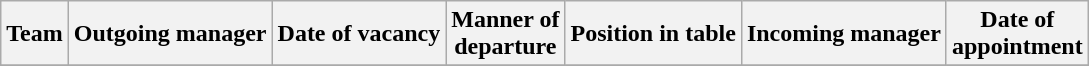<table class="wikitable sortable">
<tr>
<th>Team</th>
<th>Outgoing manager</th>
<th>Date of vacancy</th>
<th>Manner of<br>departure</th>
<th>Position in table</th>
<th>Incoming manager</th>
<th>Date of<br>appointment</th>
</tr>
<tr>
</tr>
</table>
